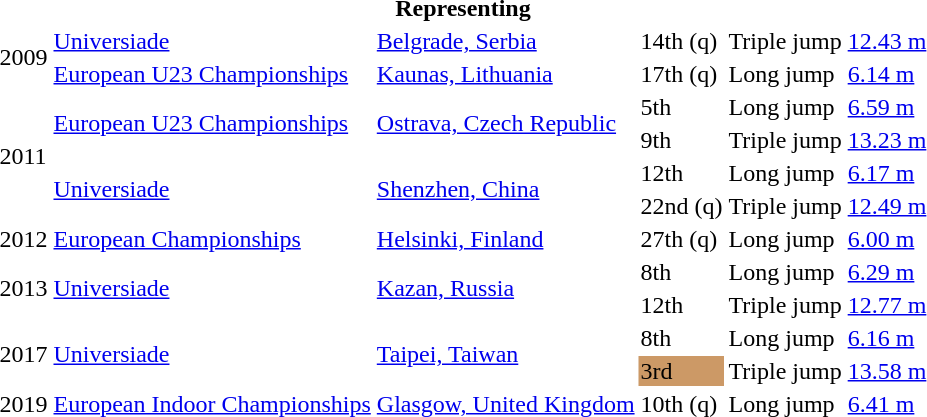<table>
<tr>
<th colspan="6">Representing </th>
</tr>
<tr>
<td rowspan=2>2009</td>
<td><a href='#'>Universiade</a></td>
<td><a href='#'>Belgrade, Serbia</a></td>
<td>14th (q)</td>
<td>Triple jump</td>
<td><a href='#'>12.43 m</a></td>
</tr>
<tr>
<td><a href='#'>European U23 Championships</a></td>
<td><a href='#'>Kaunas, Lithuania</a></td>
<td>17th (q)</td>
<td>Long jump</td>
<td><a href='#'>6.14 m</a></td>
</tr>
<tr>
<td rowspan=4>2011</td>
<td rowspan=2><a href='#'>European U23 Championships</a></td>
<td rowspan=2><a href='#'>Ostrava, Czech Republic</a></td>
<td>5th</td>
<td>Long jump</td>
<td><a href='#'>6.59 m</a></td>
</tr>
<tr>
<td>9th</td>
<td>Triple jump</td>
<td><a href='#'>13.23 m</a></td>
</tr>
<tr>
<td rowspan=2><a href='#'>Universiade</a></td>
<td rowspan=2><a href='#'>Shenzhen, China</a></td>
<td>12th</td>
<td>Long jump</td>
<td><a href='#'>6.17 m</a></td>
</tr>
<tr>
<td>22nd (q)</td>
<td>Triple jump</td>
<td><a href='#'>12.49 m</a></td>
</tr>
<tr>
<td>2012</td>
<td><a href='#'>European Championships</a></td>
<td><a href='#'>Helsinki, Finland</a></td>
<td>27th (q)</td>
<td>Long jump</td>
<td><a href='#'>6.00 m</a></td>
</tr>
<tr>
<td rowspan=2>2013</td>
<td rowspan=2><a href='#'>Universiade</a></td>
<td rowspan=2><a href='#'>Kazan, Russia</a></td>
<td>8th</td>
<td>Long jump</td>
<td><a href='#'>6.29 m</a></td>
</tr>
<tr>
<td>12th</td>
<td>Triple jump</td>
<td><a href='#'>12.77 m</a></td>
</tr>
<tr>
<td rowspan=2>2017</td>
<td rowspan=2><a href='#'>Universiade</a></td>
<td rowspan=2><a href='#'>Taipei, Taiwan</a></td>
<td>8th</td>
<td>Long jump</td>
<td><a href='#'>6.16 m</a></td>
</tr>
<tr>
<td bgcolor=cc9966>3rd</td>
<td>Triple jump</td>
<td><a href='#'>13.58 m</a></td>
</tr>
<tr>
<td>2019</td>
<td><a href='#'>European Indoor Championships</a></td>
<td><a href='#'>Glasgow, United Kingdom</a></td>
<td>10th (q)</td>
<td>Long jump</td>
<td><a href='#'>6.41 m</a></td>
</tr>
</table>
